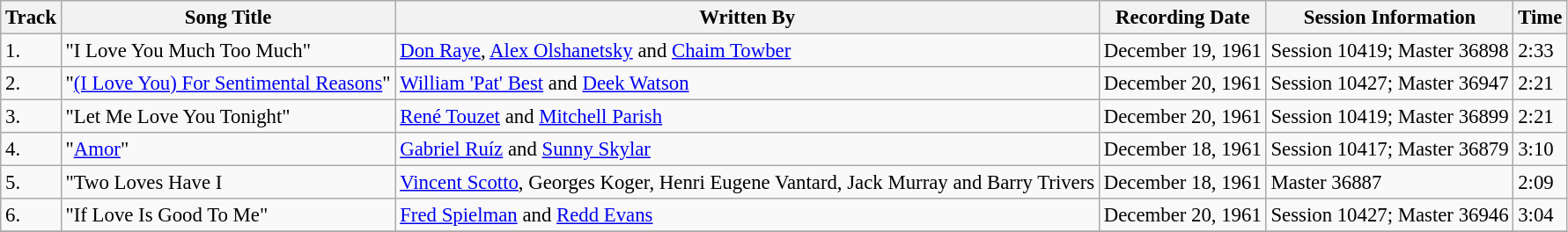<table class="wikitable" style="font-size:95%;">
<tr>
<th>Track</th>
<th>Song Title</th>
<th>Written By</th>
<th>Recording Date</th>
<th>Session Information</th>
<th>Time</th>
</tr>
<tr>
<td>1.</td>
<td>"I Love You Much Too Much"</td>
<td><a href='#'>Don Raye</a>, <a href='#'>Alex Olshanetsky</a> and <a href='#'>Chaim Towber</a></td>
<td>December 19, 1961</td>
<td>Session 10419; Master 36898</td>
<td>2:33</td>
</tr>
<tr>
<td>2.</td>
<td>"<a href='#'>(I Love You) For Sentimental Reasons</a>"</td>
<td><a href='#'>William 'Pat' Best</a> and <a href='#'>Deek Watson</a></td>
<td>December 20, 1961</td>
<td>Session 10427; Master 36947</td>
<td>2:21</td>
</tr>
<tr>
<td>3.</td>
<td>"Let Me Love You Tonight"</td>
<td><a href='#'>René Touzet</a> and <a href='#'>Mitchell Parish</a></td>
<td>December 20, 1961</td>
<td>Session 10419; Master 36899</td>
<td>2:21</td>
</tr>
<tr>
<td>4.</td>
<td>"<a href='#'>Amor</a>"</td>
<td><a href='#'>Gabriel Ruíz</a> and <a href='#'>Sunny Skylar</a></td>
<td>December 18, 1961</td>
<td>Session 10417; Master 36879</td>
<td>3:10</td>
</tr>
<tr>
<td>5.</td>
<td>"Two Loves Have I</td>
<td><a href='#'>Vincent Scotto</a>, Georges Koger, Henri Eugene Vantard, Jack Murray and Barry Trivers</td>
<td>December 18, 1961</td>
<td>Master 36887</td>
<td>2:09</td>
</tr>
<tr>
<td>6.</td>
<td>"If Love Is Good To Me"</td>
<td><a href='#'>Fred Spielman</a> and <a href='#'>Redd Evans</a></td>
<td>December 20, 1961</td>
<td>Session 10427; Master 36946</td>
<td>3:04</td>
</tr>
<tr>
</tr>
</table>
